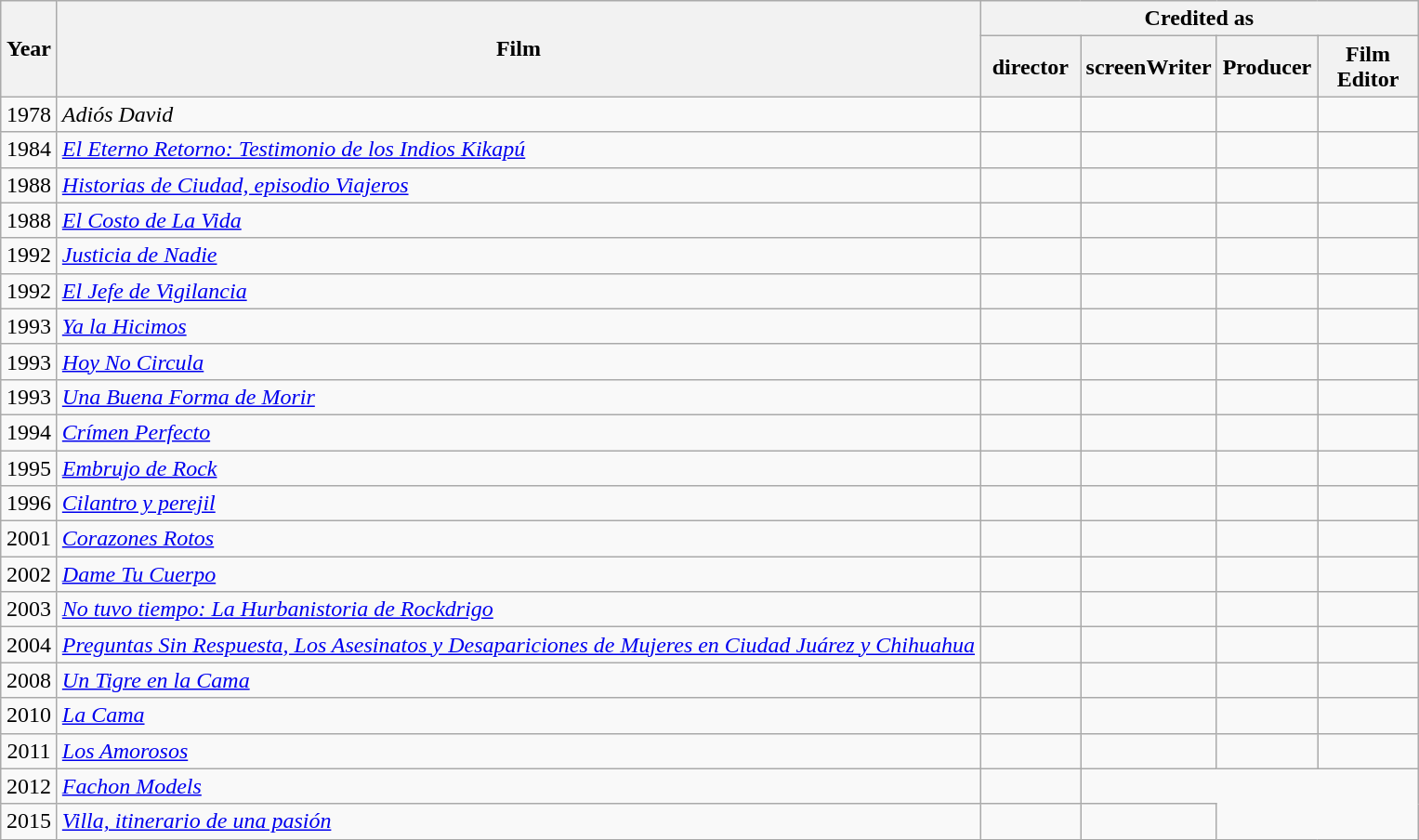<table class="wikitable">
<tr>
<th rowspan="2" style="width:33px;">Year</th>
<th rowspan="2">Film</th>
<th colspan="5">Credited as</th>
</tr>
<tr>
<th width=65>director</th>
<th width=65>screenWriter</th>
<th width=65>Producer</th>
<th width=65>Film Editor</th>
</tr>
<tr style="text-align:center;">
<td>1978</td>
<td style="text-align:left;"><em>Adiós David</em></td>
<td></td>
<td></td>
<td></td>
<td></td>
</tr>
<tr style="text-align:center;">
<td>1984</td>
<td style="text-align:left;"><em><a href='#'>El Eterno Retorno: Testimonio de los Indios Kikapú</a></em></td>
<td></td>
<td></td>
<td></td>
<td></td>
</tr>
<tr style="text-align:center;">
<td>1988</td>
<td style="text-align:left;"><em><a href='#'>Historias de Ciudad, episodio Viajeros</a></em></td>
<td></td>
<td></td>
<td></td>
<td></td>
</tr>
<tr style="text-align:center;">
<td>1988</td>
<td style="text-align:left;"><em><a href='#'>El Costo de La Vida</a></em></td>
<td></td>
<td></td>
<td></td>
<td></td>
</tr>
<tr style="text-align:center;">
<td>1992</td>
<td style="text-align:left;"><em><a href='#'>Justicia de Nadie</a></em></td>
<td></td>
<td></td>
<td></td>
<td></td>
</tr>
<tr style="text-align:center;">
<td>1992</td>
<td style="text-align:left;"><em><a href='#'>El Jefe de Vigilancia</a></em></td>
<td></td>
<td></td>
<td></td>
<td></td>
</tr>
<tr style="text-align:center;">
<td>1993</td>
<td style="text-align:left;"><em><a href='#'>Ya la Hicimos</a></em></td>
<td></td>
<td></td>
<td></td>
<td></td>
</tr>
<tr style="text-align:center;">
<td>1993</td>
<td style="text-align:left;"><em><a href='#'>Hoy No Circula</a></em></td>
<td></td>
<td></td>
<td></td>
<td></td>
</tr>
<tr style="text-align:center;">
<td>1993</td>
<td style="text-align:left;"><em><a href='#'>Una Buena Forma de Morir</a></em></td>
<td></td>
<td></td>
<td></td>
<td></td>
</tr>
<tr style="text-align:center;">
<td>1994</td>
<td style="text-align:left;"><em><a href='#'>Crímen Perfecto</a></em></td>
<td></td>
<td></td>
<td></td>
<td></td>
</tr>
<tr style="text-align:center;">
<td>1995</td>
<td style="text-align:left;"><em><a href='#'>Embrujo de Rock</a></em></td>
<td></td>
<td></td>
<td></td>
<td></td>
</tr>
<tr style="text-align:center;">
<td>1996</td>
<td style="text-align:left;"><em><a href='#'>Cilantro y perejil</a></em></td>
<td></td>
<td></td>
<td></td>
<td></td>
</tr>
<tr style="text-align:center;">
<td>2001</td>
<td style="text-align:left;"><em><a href='#'>Corazones Rotos</a></em></td>
<td></td>
<td></td>
<td></td>
<td></td>
</tr>
<tr style="text-align:center;">
<td>2002</td>
<td style="text-align:left;"><em><a href='#'>Dame Tu Cuerpo</a></em></td>
<td></td>
<td></td>
<td></td>
<td></td>
</tr>
<tr style="text-align:center;">
<td>2003</td>
<td style="text-align:left;"><em><a href='#'>No tuvo tiempo: La Hurbanistoria de Rockdrigo</a></em></td>
<td></td>
<td></td>
<td></td>
<td></td>
</tr>
<tr style="text-align:center;">
<td>2004</td>
<td style="text-align:left;"><em><a href='#'>Preguntas Sin Respuesta, Los Asesinatos y Desapariciones de Mujeres en Ciudad Juárez y Chihuahua</a></em></td>
<td></td>
<td></td>
<td></td>
<td></td>
</tr>
<tr style="text-align:center;">
<td>2008</td>
<td style="text-align:left;"><em><a href='#'>Un Tigre en la Cama</a></em></td>
<td></td>
<td></td>
<td></td>
<td></td>
</tr>
<tr style="text-align:center;">
<td>2010</td>
<td style="text-align:left;"><em><a href='#'>La Cama</a></em></td>
<td></td>
<td></td>
<td></td>
<td></td>
</tr>
<tr style="text-align:center;">
<td>2011</td>
<td style="text-align:left;"><em><a href='#'>Los Amorosos</a></em></td>
<td></td>
<td></td>
<td></td>
<td></td>
</tr>
<tr style="text-align:center;">
<td>2012</td>
<td style="text-align:left;"><em><a href='#'>Fachon Models</a></em></td>
<td></td>
</tr>
<tr style="text-align:center;">
<td>2015</td>
<td style="text-align:left;"><em><a href='#'>Villa, itinerario de una pasión</a></em></td>
<td></td>
<td></td>
</tr>
</table>
